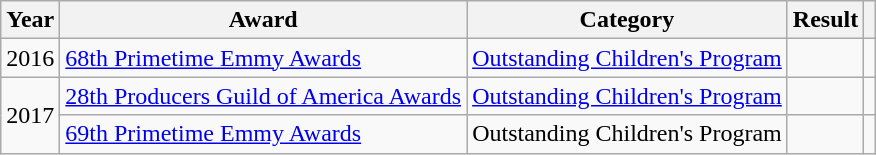<table class="wikitable">
<tr>
<th>Year</th>
<th>Award</th>
<th>Category</th>
<th>Result</th>
<th></th>
</tr>
<tr>
<td>2016</td>
<td><a href='#'>68th Primetime Emmy Awards</a></td>
<td><a href='#'>Outstanding Children's Program</a></td>
<td></td>
<td style="text-align: center"></td>
</tr>
<tr>
<td rowspan="2">2017</td>
<td><a href='#'>28th Producers Guild of America Awards</a></td>
<td><a href='#'>Outstanding Children's Program</a></td>
<td></td>
<td style="text-align: center"></td>
</tr>
<tr>
<td><a href='#'>69th Primetime Emmy Awards</a></td>
<td>Outstanding Children's Program</td>
<td></td>
<td style="text-align: center"></td>
</tr>
</table>
